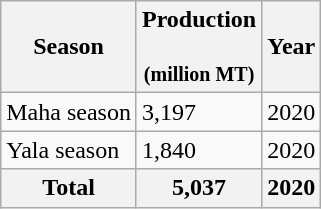<table class="wikitable sortable static-row-numbers static-row-header-text">
<tr>
<th>Season</th>
<th>Production<br><br><small>(million MT)</small></th>
<th>Year</th>
</tr>
<tr>
<td>Maha season</td>
<td> 3,197</td>
<td>2020</td>
</tr>
<tr>
<td>Yala season</td>
<td> 1,840</td>
<td>2020</td>
</tr>
<tr>
<th>Total</th>
<th> 5,037</th>
<th>2020</th>
</tr>
</table>
